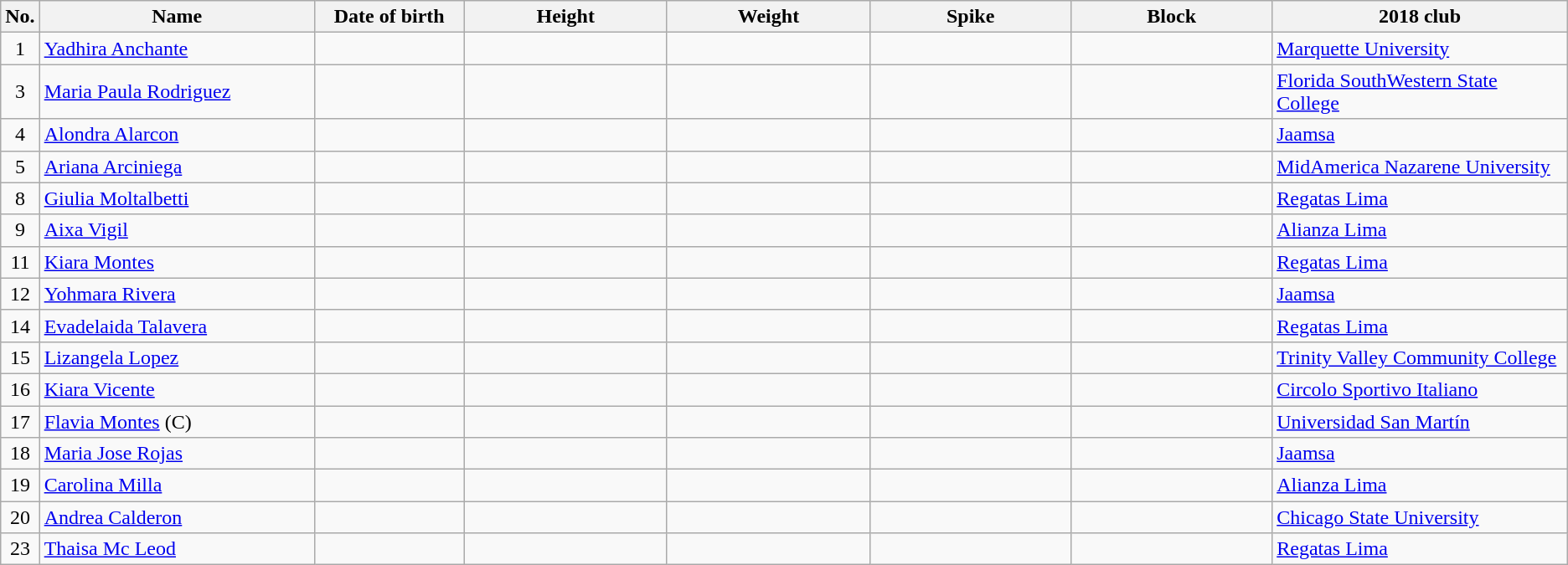<table class="wikitable sortable" style="text-align:center;">
<tr>
<th>No.</th>
<th style="width:15em">Name</th>
<th style="width:8em">Date of birth</th>
<th style="width:11em">Height</th>
<th style="width:11em">Weight</th>
<th style="width:11em">Spike</th>
<th style="width:11em">Block</th>
<th style="width:16em">2018 club</th>
</tr>
<tr>
<td>1</td>
<td align=left><a href='#'>Yadhira Anchante</a></td>
<td align=right></td>
<td></td>
<td></td>
<td></td>
<td></td>
<td align=left> <a href='#'>Marquette University</a></td>
</tr>
<tr>
<td>3</td>
<td align=left><a href='#'>Maria Paula Rodriguez</a></td>
<td align=right></td>
<td></td>
<td></td>
<td></td>
<td></td>
<td align=left> <a href='#'>Florida SouthWestern State College</a></td>
</tr>
<tr>
<td>4</td>
<td align=left><a href='#'>Alondra Alarcon</a></td>
<td align=right></td>
<td></td>
<td></td>
<td></td>
<td></td>
<td align=left> <a href='#'>Jaamsa</a></td>
</tr>
<tr>
<td>5</td>
<td align=left><a href='#'>Ariana Arciniega</a></td>
<td align=right></td>
<td></td>
<td></td>
<td></td>
<td></td>
<td align=left> <a href='#'>MidAmerica Nazarene University</a></td>
</tr>
<tr>
<td>8</td>
<td align=left><a href='#'>Giulia Moltalbetti</a></td>
<td align=right></td>
<td></td>
<td></td>
<td></td>
<td></td>
<td align=left> <a href='#'>Regatas Lima</a></td>
</tr>
<tr>
<td>9</td>
<td align=left><a href='#'>Aixa Vigil</a></td>
<td align=right></td>
<td></td>
<td></td>
<td></td>
<td></td>
<td align=left> <a href='#'>Alianza Lima</a></td>
</tr>
<tr>
<td>11</td>
<td align=left><a href='#'>Kiara Montes</a></td>
<td align=right></td>
<td></td>
<td></td>
<td></td>
<td></td>
<td align=left> <a href='#'>Regatas Lima</a></td>
</tr>
<tr>
<td>12</td>
<td align=left><a href='#'>Yohmara Rivera</a></td>
<td align=right></td>
<td></td>
<td></td>
<td></td>
<td></td>
<td align=left> <a href='#'>Jaamsa</a></td>
</tr>
<tr>
<td>14</td>
<td align=left><a href='#'>Evadelaida Talavera</a></td>
<td align=right></td>
<td></td>
<td></td>
<td></td>
<td></td>
<td align=left> <a href='#'>Regatas Lima</a></td>
</tr>
<tr>
<td>15</td>
<td align=left><a href='#'>Lizangela Lopez</a></td>
<td align=right></td>
<td></td>
<td></td>
<td></td>
<td></td>
<td align=left> <a href='#'>Trinity Valley Community College</a></td>
</tr>
<tr>
<td>16</td>
<td align=left><a href='#'>Kiara Vicente</a></td>
<td align=right></td>
<td></td>
<td></td>
<td></td>
<td></td>
<td align=left> <a href='#'>Circolo Sportivo Italiano</a></td>
</tr>
<tr>
<td>17</td>
<td align=left><a href='#'>Flavia Montes</a> (C)</td>
<td align=right></td>
<td></td>
<td></td>
<td></td>
<td></td>
<td align=left> <a href='#'>Universidad San Martín</a></td>
</tr>
<tr>
<td>18</td>
<td align=left><a href='#'>Maria Jose Rojas</a></td>
<td align=right></td>
<td></td>
<td></td>
<td></td>
<td></td>
<td align=left> <a href='#'>Jaamsa</a></td>
</tr>
<tr>
<td>19</td>
<td align=left><a href='#'>Carolina Milla</a></td>
<td align=right></td>
<td></td>
<td></td>
<td></td>
<td></td>
<td align=left> <a href='#'>Alianza Lima</a></td>
</tr>
<tr>
<td>20</td>
<td align=left><a href='#'>Andrea Calderon</a></td>
<td align=right></td>
<td></td>
<td></td>
<td></td>
<td></td>
<td align=left> <a href='#'>Chicago State University</a></td>
</tr>
<tr>
<td>23</td>
<td align=left><a href='#'>Thaisa Mc Leod</a></td>
<td align=right></td>
<td></td>
<td></td>
<td></td>
<td></td>
<td align=left> <a href='#'>Regatas Lima</a></td>
</tr>
</table>
